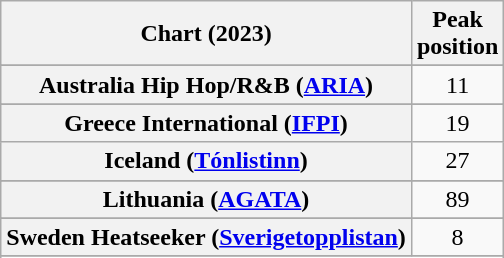<table class="wikitable sortable plainrowheaders" style="text-align:center">
<tr>
<th scope="col">Chart (2023)</th>
<th scope="col">Peak<br>position</th>
</tr>
<tr>
</tr>
<tr>
<th scope="row">Australia Hip Hop/R&B (<a href='#'>ARIA</a>)</th>
<td>11</td>
</tr>
<tr>
</tr>
<tr>
</tr>
<tr>
</tr>
<tr>
<th scope="row">Greece International (<a href='#'>IFPI</a>)</th>
<td>19</td>
</tr>
<tr>
<th scope="row">Iceland (<a href='#'>Tónlistinn</a>)</th>
<td>27</td>
</tr>
<tr>
</tr>
<tr>
<th scope="row">Lithuania (<a href='#'>AGATA</a>)</th>
<td>89</td>
</tr>
<tr>
</tr>
<tr>
</tr>
<tr>
</tr>
<tr>
<th scope="row">Sweden Heatseeker (<a href='#'>Sverigetopplistan</a>)</th>
<td>8</td>
</tr>
<tr>
</tr>
<tr>
</tr>
<tr>
</tr>
<tr>
</tr>
</table>
